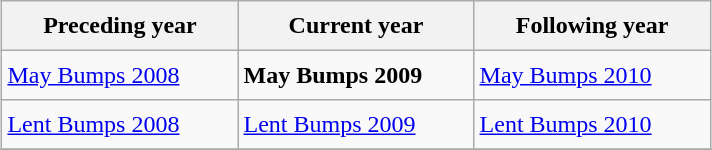<table class="wikitable" style="margin:1em auto; height:100px" align="center">
<tr>
<th width=150>Preceding year</th>
<th width=150>Current year</th>
<th width=150>Following year</th>
</tr>
<tr>
<td><a href='#'>May Bumps 2008</a></td>
<td><strong>May Bumps 2009</strong></td>
<td><a href='#'>May Bumps 2010</a></td>
</tr>
<tr>
<td><a href='#'>Lent Bumps 2008</a></td>
<td><a href='#'>Lent Bumps 2009</a></td>
<td><a href='#'>Lent Bumps 2010</a></td>
</tr>
<tr>
</tr>
</table>
